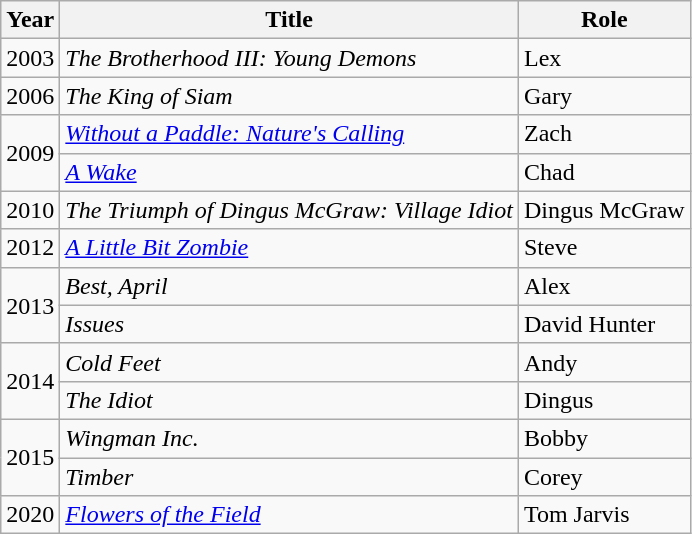<table class="wikitable sortable">
<tr>
<th>Year</th>
<th>Title</th>
<th>Role</th>
</tr>
<tr>
<td>2003</td>
<td data-sort-value="Brotherhood III: Young Demons, The"><em>The Brotherhood III: Young Demons</em></td>
<td>Lex</td>
</tr>
<tr>
<td>2006</td>
<td data-sort-value="King of Siam, The"><em>The King of Siam</em></td>
<td>Gary</td>
</tr>
<tr>
<td rowspan=2>2009</td>
<td><em><a href='#'>Without a Paddle: Nature's Calling</a></em></td>
<td>Zach</td>
</tr>
<tr>
<td data-sort-value="Wake, A"><em><a href='#'>A Wake</a></em></td>
<td>Chad</td>
</tr>
<tr>
<td>2010</td>
<td data-sort-value="Triumph of Dingus McGraw: Village Idiot, The"><em>The Triumph of Dingus McGraw: Village Idiot</em></td>
<td>Dingus McGraw</td>
</tr>
<tr>
<td>2012</td>
<td data-sort-value="Little Bit Zombie, A"><em><a href='#'>A Little Bit Zombie</a></em></td>
<td>Steve</td>
</tr>
<tr>
<td rowspan=2>2013</td>
<td><em>Best, April</em></td>
<td>Alex</td>
</tr>
<tr>
<td><em>Issues</em></td>
<td>David Hunter</td>
</tr>
<tr>
<td rowspan=2>2014</td>
<td><em>Cold Feet</em></td>
<td>Andy</td>
</tr>
<tr>
<td data-sort-value="Idiot, The"><em>The Idiot</em></td>
<td>Dingus</td>
</tr>
<tr>
<td rowspan=2>2015</td>
<td><em>Wingman Inc.</em></td>
<td>Bobby</td>
</tr>
<tr>
<td><em>Timber</em></td>
<td>Corey</td>
</tr>
<tr>
<td>2020</td>
<td><em><a href='#'>Flowers of the Field</a></em></td>
<td>Tom Jarvis</td>
</tr>
</table>
